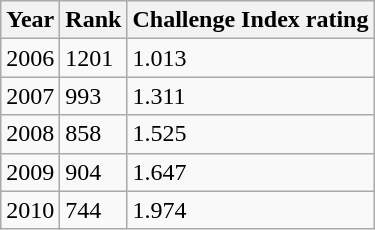<table class="wikitable" border="1">
<tr>
<th>Year</th>
<th>Rank</th>
<th>Challenge Index rating</th>
</tr>
<tr>
<td>2006</td>
<td>1201</td>
<td>1.013</td>
</tr>
<tr>
<td>2007</td>
<td>993</td>
<td>1.311</td>
</tr>
<tr>
<td>2008</td>
<td>858</td>
<td>1.525</td>
</tr>
<tr>
<td>2009</td>
<td>904</td>
<td>1.647</td>
</tr>
<tr>
<td>2010</td>
<td>744</td>
<td>1.974</td>
</tr>
</table>
